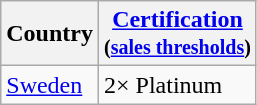<table class="wikitable" border="1">
<tr>
<th>Country</th>
<th><a href='#'>Certification</a><br><small>(<a href='#'>sales thresholds</a>)</small></th>
</tr>
<tr>
<td><a href='#'>Sweden</a></td>
<td>2× Platinum</td>
</tr>
</table>
